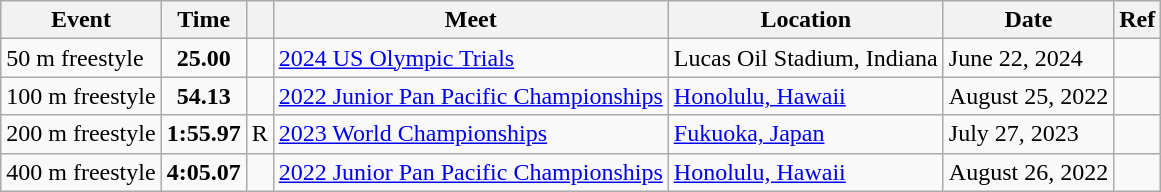<table class="wikitable">
<tr>
<th>Event</th>
<th>Time</th>
<th></th>
<th>Meet</th>
<th>Location</th>
<th>Date</th>
<th>Ref</th>
</tr>
<tr>
<td>50 m freestyle</td>
<td style="text-align:center;"><strong>25.00</strong></td>
<td></td>
<td><a href='#'>2024 US Olympic Trials</a></td>
<td>Lucas Oil Stadium, Indiana</td>
<td>June 22, 2024</td>
<td style="text-align:center;"></td>
</tr>
<tr>
<td>100 m freestyle</td>
<td style="text-align:center;"><strong>54.13</strong></td>
<td></td>
<td><a href='#'>2022 Junior Pan Pacific Championships</a></td>
<td><a href='#'>Honolulu, Hawaii</a></td>
<td>August 25, 2022</td>
<td style="text-align:center;"></td>
</tr>
<tr>
<td>200 m freestyle</td>
<td style="text-align:center;"><strong>1:55.97</strong></td>
<td>R</td>
<td><a href='#'>2023 World Championships</a></td>
<td><a href='#'>Fukuoka, Japan</a></td>
<td>July 27, 2023</td>
<td style="text-align:center;"></td>
</tr>
<tr>
<td>400 m freestyle</td>
<td style="text-align:center;"><strong>4:05.07</strong></td>
<td></td>
<td><a href='#'>2022 Junior Pan Pacific Championships</a></td>
<td><a href='#'>Honolulu, Hawaii</a></td>
<td>August 26, 2022</td>
<td style="text-align:center;"></td>
</tr>
</table>
